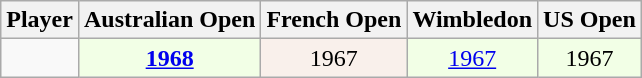<table class=wikitable>
<tr>
<th>Player</th>
<th>Australian Open</th>
<th>French Open</th>
<th>Wimbledon</th>
<th>US Open</th>
</tr>
<tr>
<td></td>
<td bgcolor=f2ffe6 align=center><strong><a href='#'>1968</a></strong></td>
<td bgcolor=f9f0eb align=center>1967</td>
<td bgcolor=f2ffe6 align=center><a href='#'>1967</a></td>
<td bgcolor=f2ffe6 align=center>1967</td>
</tr>
</table>
